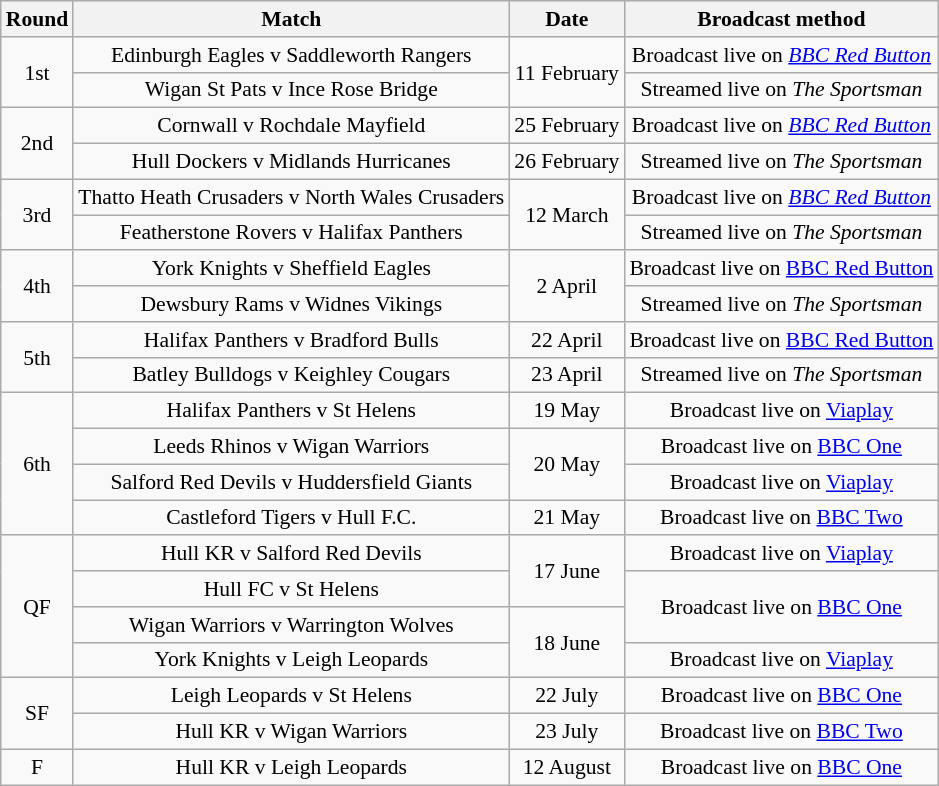<table class="wikitable" style="border-collapse:collapse; font-size:90%; text-align:center">
<tr>
<th>Round</th>
<th>Match</th>
<th>Date</th>
<th>Broadcast method</th>
</tr>
<tr>
<td rowspan=2>1st</td>
<td>Edinburgh Eagles v Saddleworth Rangers</td>
<td rowspan=2>11 February</td>
<td>Broadcast live on <em><a href='#'>BBC Red Button</a></em></td>
</tr>
<tr>
<td>Wigan St Pats v Ince Rose Bridge</td>
<td>Streamed live on <em>The Sportsman</em></td>
</tr>
<tr>
<td rowspan=2>2nd</td>
<td>Cornwall v Rochdale Mayfield</td>
<td>25 February</td>
<td>Broadcast live on <em><a href='#'>BBC Red Button</a></em></td>
</tr>
<tr>
<td>Hull Dockers v Midlands Hurricanes</td>
<td>26 February</td>
<td>Streamed live on <em>The Sportsman</em></td>
</tr>
<tr>
<td rowspan=2>3rd</td>
<td>Thatto Heath Crusaders v North Wales Crusaders</td>
<td rowspan=2>12 March</td>
<td>Broadcast live on <em><a href='#'>BBC Red Button</a></em></td>
</tr>
<tr>
<td>Featherstone Rovers v Halifax Panthers</td>
<td>Streamed live on <em>The Sportsman</em></td>
</tr>
<tr>
<td rowspan=2>4th</td>
<td>York Knights v Sheffield Eagles</td>
<td rowspan=2>2 April</td>
<td>Broadcast live on <a href='#'>BBC Red Button</a></td>
</tr>
<tr>
<td>Dewsbury Rams v Widnes Vikings</td>
<td>Streamed live on <em>The Sportsman</em></td>
</tr>
<tr>
<td rowspan=2>5th</td>
<td>Halifax Panthers v Bradford Bulls</td>
<td>22 April</td>
<td>Broadcast live on <a href='#'>BBC Red Button</a></td>
</tr>
<tr>
<td>Batley Bulldogs v Keighley Cougars</td>
<td>23 April</td>
<td>Streamed live on <em>The Sportsman</em></td>
</tr>
<tr>
<td rowspan=4>6th</td>
<td>Halifax Panthers v St Helens</td>
<td>19 May</td>
<td>Broadcast live on <a href='#'>Viaplay</a></td>
</tr>
<tr>
<td>Leeds Rhinos v Wigan Warriors</td>
<td rowspan=2>20 May</td>
<td>Broadcast live on <a href='#'>BBC One</a></td>
</tr>
<tr>
<td>Salford Red Devils v Huddersfield Giants</td>
<td>Broadcast live on <a href='#'>Viaplay</a></td>
</tr>
<tr>
<td>Castleford Tigers v Hull F.C.</td>
<td>21 May</td>
<td>Broadcast live on <a href='#'>BBC Two</a></td>
</tr>
<tr>
<td rowspan=4>QF</td>
<td>Hull KR v Salford Red Devils</td>
<td rowspan=2>17 June</td>
<td>Broadcast live on <a href='#'>Viaplay</a></td>
</tr>
<tr>
<td>Hull FC v St Helens</td>
<td rowspan=2>Broadcast live on <a href='#'>BBC One</a></td>
</tr>
<tr>
<td>Wigan Warriors v Warrington Wolves</td>
<td rowspan=2>18 June</td>
</tr>
<tr>
<td>York Knights v Leigh Leopards</td>
<td>Broadcast live on <a href='#'>Viaplay</a></td>
</tr>
<tr>
<td rowspan=2>SF</td>
<td>Leigh Leopards v St Helens</td>
<td>22 July</td>
<td>Broadcast live on <a href='#'>BBC One</a></td>
</tr>
<tr>
<td>Hull KR v Wigan Warriors</td>
<td>23 July</td>
<td>Broadcast live on <a href='#'>BBC Two</a></td>
</tr>
<tr>
<td>F</td>
<td>Hull KR v Leigh Leopards</td>
<td>12 August</td>
<td>Broadcast live on <a href='#'>BBC One</a></td>
</tr>
</table>
